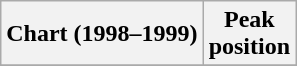<table class="wikitable sortable plainrowheaders" style="text-align:center">
<tr>
<th scope="col">Chart (1998–1999)</th>
<th scope="col">Peak<br>position</th>
</tr>
<tr>
</tr>
</table>
